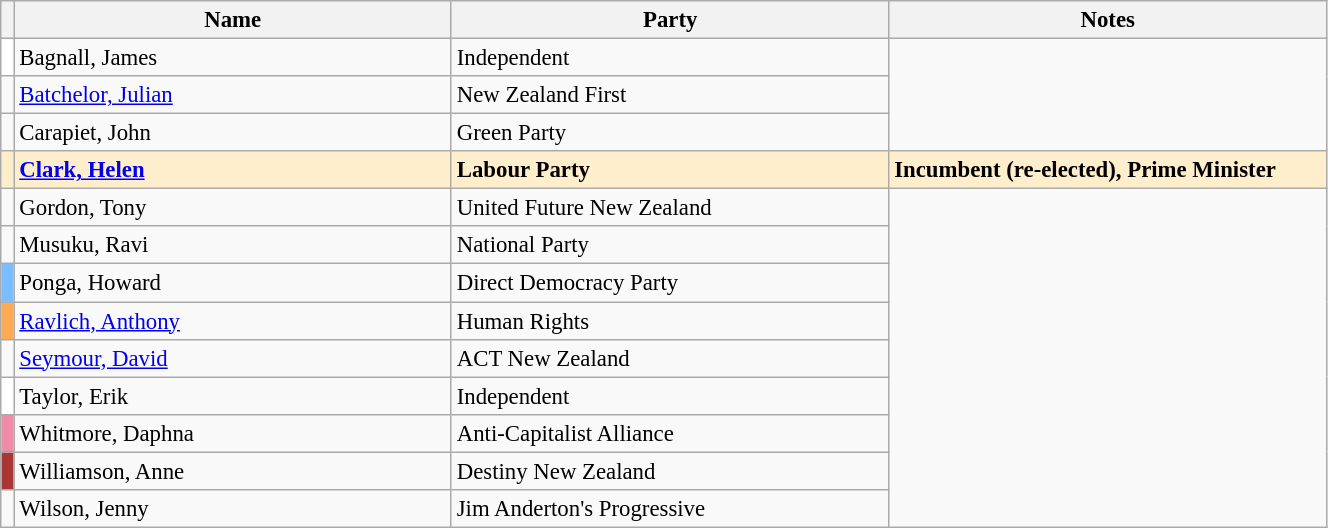<table class="wikitable" width="70%" style="font-size:95%;">
<tr>
<th width=1%></th>
<th width=33%>Name</th>
<th width=33%>Party</th>
<th width=33%>Notes</th>
</tr>
<tr -->
<td bgcolor=#ffffff></td>
<td>Bagnall, James</td>
<td>Independent</td>
</tr>
<tr -->
<td bgcolor=></td>
<td><a href='#'>Batchelor, Julian</a></td>
<td>New Zealand First</td>
</tr>
<tr -->
<td bgcolor=></td>
<td>Carapiet, John</td>
<td>Green Party</td>
</tr>
<tr ---- bgcolor=#FFEECC>
<td bgcolor=></td>
<td><strong><a href='#'>Clark, Helen</a></strong></td>
<td><strong>Labour Party</strong></td>
<td><strong>Incumbent (re-elected), Prime Minister</strong></td>
</tr>
<tr -->
<td bgcolor=></td>
<td>Gordon, Tony</td>
<td>United Future New Zealand</td>
</tr>
<tr -->
<td bgcolor=></td>
<td>Musuku, Ravi</td>
<td>National Party</td>
</tr>
<tr -->
<td bgcolor=#79bcff></td>
<td>Ponga, Howard</td>
<td>Direct Democracy Party</td>
</tr>
<tr -->
<td bgcolor=#ffaa55></td>
<td><a href='#'>Ravlich, Anthony</a></td>
<td>Human Rights</td>
</tr>
<tr -->
<td bgcolor=></td>
<td><a href='#'>Seymour, David</a></td>
<td>ACT New Zealand</td>
</tr>
<tr -->
<td bgcolor=#ffffff></td>
<td>Taylor, Erik</td>
<td>Independent</td>
</tr>
<tr -->
<td bgcolor=#f08ca6></td>
<td>Whitmore, Daphna</td>
<td>Anti-Capitalist Alliance</td>
</tr>
<tr -->
<td bgcolor=#aa3535></td>
<td>Williamson, Anne</td>
<td>Destiny New Zealand</td>
</tr>
<tr -->
<td bgcolor=></td>
<td>Wilson, Jenny</td>
<td>Jim Anderton's Progressive</td>
</tr>
</table>
